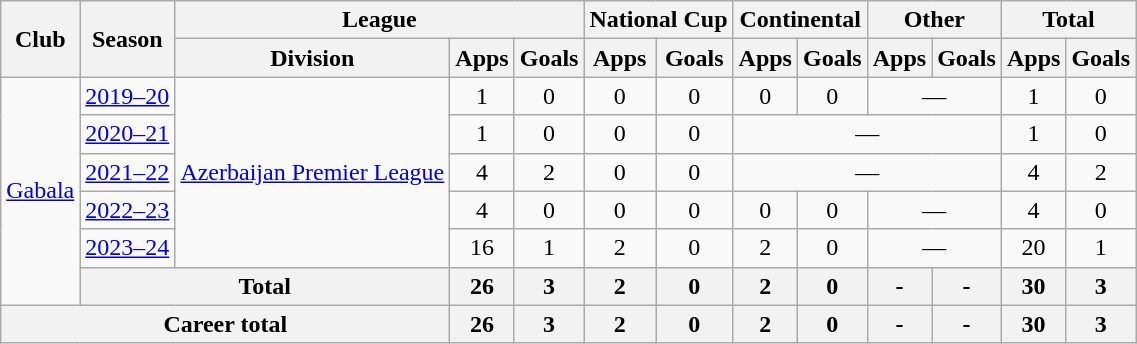<table class="wikitable" style="text-align:center">
<tr>
<th rowspan="2">Club</th>
<th rowspan="2">Season</th>
<th colspan="3">League</th>
<th colspan="2">National Cup</th>
<th colspan="2">Continental</th>
<th colspan="2">Other</th>
<th colspan="2">Total</th>
</tr>
<tr>
<th>Division</th>
<th>Apps</th>
<th>Goals</th>
<th>Apps</th>
<th>Goals</th>
<th>Apps</th>
<th>Goals</th>
<th>Apps</th>
<th>Goals</th>
<th>Apps</th>
<th>Goals</th>
</tr>
<tr>
<td rowspan="6"><a href='#'>Gabala</a></td>
<td><a href='#'>2019–20</a></td>
<td rowspan="5"><a href='#'>Azerbaijan Premier League</a></td>
<td>1</td>
<td>0</td>
<td>0</td>
<td>0</td>
<td>0</td>
<td>0</td>
<td colspan="2">—</td>
<td>1</td>
<td>0</td>
</tr>
<tr>
<td><a href='#'>2020–21</a></td>
<td>1</td>
<td>0</td>
<td>0</td>
<td>0</td>
<td colspan="4">—</td>
<td>1</td>
<td>0</td>
</tr>
<tr>
<td><a href='#'>2021–22</a></td>
<td>4</td>
<td>2</td>
<td>0</td>
<td>0</td>
<td colspan="4">—</td>
<td>4</td>
<td>2</td>
</tr>
<tr>
<td><a href='#'>2022–23</a></td>
<td>4</td>
<td>0</td>
<td>0</td>
<td>0</td>
<td>0</td>
<td>0</td>
<td colspan="2">—</td>
<td>4</td>
<td>0</td>
</tr>
<tr>
<td><a href='#'>2023–24</a></td>
<td>16</td>
<td>1</td>
<td>2</td>
<td>0</td>
<td>2</td>
<td>0</td>
<td colspan="2">—</td>
<td>20</td>
<td>1</td>
</tr>
<tr>
<th colspan="2">Total</th>
<th>26</th>
<th>3</th>
<th>2</th>
<th>0</th>
<th>2</th>
<th>0</th>
<th>-</th>
<th>-</th>
<th>30</th>
<th>3</th>
</tr>
<tr>
<th colspan="3">Career total</th>
<th>26</th>
<th>3</th>
<th>2</th>
<th>0</th>
<th>2</th>
<th>0</th>
<th>-</th>
<th>-</th>
<th>30</th>
<th>3</th>
</tr>
</table>
